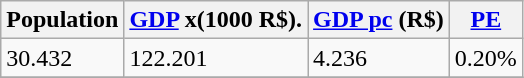<table class="wikitable" border="1">
<tr>
<th>Population</th>
<th><a href='#'>GDP</a> x(1000 R$).</th>
<th><a href='#'>GDP pc</a> (R$)</th>
<th><a href='#'>PE</a></th>
</tr>
<tr>
<td>30.432</td>
<td>122.201</td>
<td>4.236</td>
<td>0.20%</td>
</tr>
<tr>
</tr>
</table>
